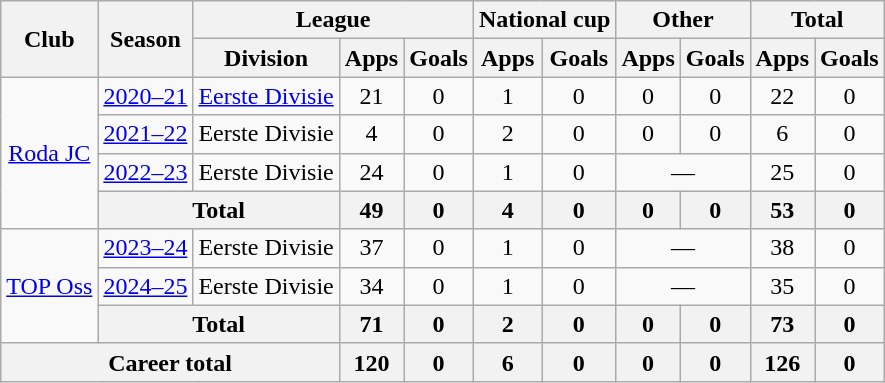<table class="wikitable" style="text-align:center">
<tr>
<th rowspan="2">Club</th>
<th rowspan="2">Season</th>
<th colspan="3">League</th>
<th colspan="2">National cup</th>
<th colspan="2">Other</th>
<th colspan="2">Total</th>
</tr>
<tr>
<th>Division</th>
<th>Apps</th>
<th>Goals</th>
<th>Apps</th>
<th>Goals</th>
<th>Apps</th>
<th>Goals</th>
<th>Apps</th>
<th>Goals</th>
</tr>
<tr>
<td rowspan="4"><a href='#'>Roda JC</a></td>
<td><a href='#'>2020–21</a></td>
<td><a href='#'>Eerste Divisie</a></td>
<td>21</td>
<td>0</td>
<td>1</td>
<td>0</td>
<td>0</td>
<td>0</td>
<td>22</td>
<td>0</td>
</tr>
<tr>
<td><a href='#'>2021–22</a></td>
<td>Eerste Divisie</td>
<td>4</td>
<td>0</td>
<td>2</td>
<td>0</td>
<td>0</td>
<td>0</td>
<td>6</td>
<td>0</td>
</tr>
<tr>
<td><a href='#'>2022–23</a></td>
<td>Eerste Divisie</td>
<td>24</td>
<td>0</td>
<td>1</td>
<td>0</td>
<td colspan="2">—</td>
<td>25</td>
<td>0</td>
</tr>
<tr>
<th colspan="2">Total</th>
<th>49</th>
<th>0</th>
<th>4</th>
<th>0</th>
<th>0</th>
<th>0</th>
<th>53</th>
<th>0</th>
</tr>
<tr>
<td rowspan="3"><a href='#'>TOP Oss</a></td>
<td><a href='#'>2023–24</a></td>
<td>Eerste Divisie</td>
<td>37</td>
<td>0</td>
<td>1</td>
<td>0</td>
<td colspan="2">—</td>
<td>38</td>
<td>0</td>
</tr>
<tr>
<td><a href='#'>2024–25</a></td>
<td>Eerste Divisie</td>
<td>34</td>
<td>0</td>
<td>1</td>
<td>0</td>
<td colspan="2">—</td>
<td>35</td>
<td>0</td>
</tr>
<tr>
<th colspan="2">Total</th>
<th>71</th>
<th>0</th>
<th>2</th>
<th>0</th>
<th>0</th>
<th>0</th>
<th>73</th>
<th>0</th>
</tr>
<tr>
<th colspan="3">Career total</th>
<th>120</th>
<th>0</th>
<th>6</th>
<th>0</th>
<th>0</th>
<th>0</th>
<th>126</th>
<th>0</th>
</tr>
</table>
